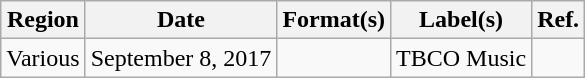<table class="wikitable plainrowheaders">
<tr>
<th scope="col">Region</th>
<th scope="col">Date</th>
<th scope="col">Format(s)</th>
<th scope="col">Label(s)</th>
<th scope="col">Ref.</th>
</tr>
<tr>
<td>Various</td>
<td>September 8, 2017</td>
<td></td>
<td>TBCO Music</td>
<td></td>
</tr>
</table>
